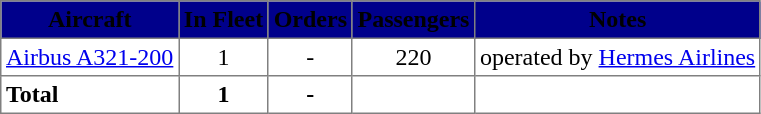<table class="toccolours" border="1" cellpadding="3" style="border-collapse:collapse">
<tr style="background:darkblue;">
<th><span>Aircraft</span></th>
<th><span>In Fleet</span></th>
<th><span>Orders</span></th>
<th><span>Passengers</span></th>
<th><span>Notes</span></th>
</tr>
<tr>
<td><a href='#'>Airbus A321-200</a></td>
<td align=center>1</td>
<td align=center>-</td>
<td align=center>220</td>
<td align=center>operated by <a href='#'>Hermes Airlines</a></td>
</tr>
<tr>
<td><strong>Total</strong></td>
<td align=center><strong>1</strong></td>
<td align=center><strong>-</strong></td>
<td></td>
<td></td>
</tr>
</table>
